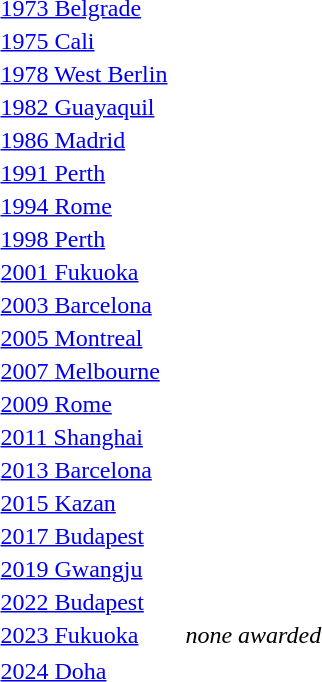<table>
<tr>
<td><a href='#'>1973 Belgrade</a></td>
<td></td>
<td></td>
<td></td>
</tr>
<tr>
<td><a href='#'>1975 Cali</a></td>
<td></td>
<td></td>
<td></td>
</tr>
<tr>
<td><a href='#'>1978 West Berlin</a></td>
<td></td>
<td></td>
<td></td>
</tr>
<tr>
<td><a href='#'>1982 Guayaquil</a></td>
<td></td>
<td></td>
<td></td>
</tr>
<tr>
<td><a href='#'>1986 Madrid</a></td>
<td></td>
<td></td>
<td></td>
</tr>
<tr>
<td><a href='#'>1991 Perth</a></td>
<td></td>
<td></td>
<td></td>
</tr>
<tr>
<td><a href='#'>1994 Rome</a></td>
<td></td>
<td></td>
<td></td>
</tr>
<tr>
<td><a href='#'>1998 Perth</a></td>
<td></td>
<td></td>
<td></td>
</tr>
<tr>
<td><a href='#'>2001 Fukuoka</a></td>
<td></td>
<td></td>
<td></td>
</tr>
<tr>
<td><a href='#'>2003 Barcelona</a></td>
<td></td>
<td></td>
<td></td>
</tr>
<tr>
<td><a href='#'>2005 Montreal</a></td>
<td></td>
<td></td>
<td></td>
</tr>
<tr>
<td><a href='#'>2007 Melbourne</a></td>
<td></td>
<td></td>
<td></td>
</tr>
<tr>
<td><a href='#'>2009 Rome</a></td>
<td></td>
<td></td>
<td></td>
</tr>
<tr>
<td><a href='#'>2011 Shanghai</a></td>
<td></td>
<td></td>
<td></td>
</tr>
<tr>
<td><a href='#'>2013 Barcelona</a></td>
<td></td>
<td></td>
<td></td>
</tr>
<tr>
<td><a href='#'>2015 Kazan</a></td>
<td></td>
<td></td>
<td></td>
</tr>
<tr>
<td><a href='#'>2017 Budapest</a></td>
<td></td>
<td></td>
<td></td>
</tr>
<tr>
<td><a href='#'>2019 Gwangju</a></td>
<td></td>
<td></td>
<td></td>
</tr>
<tr>
<td><a href='#'>2022 Budapest</a></td>
<td></td>
<td></td>
<td></td>
</tr>
<tr>
<td rowspan=3><a href='#'>2023 Fukuoka</a></td>
<td rowspan=3></td>
<td></td>
<td rowspan=3><em>none awarded</em></td>
</tr>
<tr>
<td></td>
</tr>
<tr>
<td></td>
</tr>
<tr>
</tr>
<tr>
<td><a href='#'>2024 Doha</a></td>
<td></td>
<td></td>
<td></td>
</tr>
</table>
